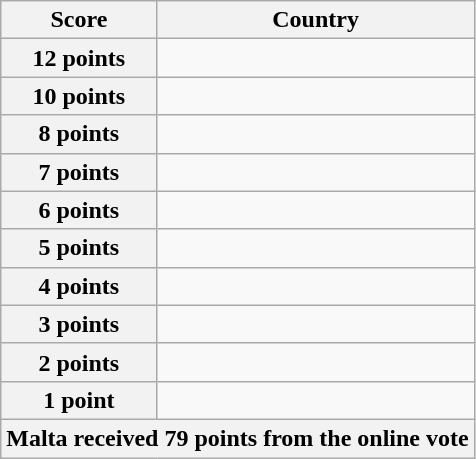<table class="wikitable">
<tr>
<th scope="col" width="33%">Score</th>
<th scope="col">Country</th>
</tr>
<tr>
<th scope="row">12 points</th>
<td></td>
</tr>
<tr>
<th scope="row">10 points</th>
<td></td>
</tr>
<tr>
<th scope="row">8 points</th>
<td></td>
</tr>
<tr>
<th scope="row">7 points</th>
<td></td>
</tr>
<tr>
<th scope="row">6 points</th>
<td></td>
</tr>
<tr>
<th scope="row">5 points</th>
<td></td>
</tr>
<tr>
<th scope="row">4 points</th>
<td></td>
</tr>
<tr>
<th scope="row">3 points</th>
<td></td>
</tr>
<tr>
<th scope="row">2 points</th>
<td></td>
</tr>
<tr>
<th scope="row">1 point</th>
<td></td>
</tr>
<tr>
<th colspan="2">Malta received 79 points from the online vote</th>
</tr>
</table>
